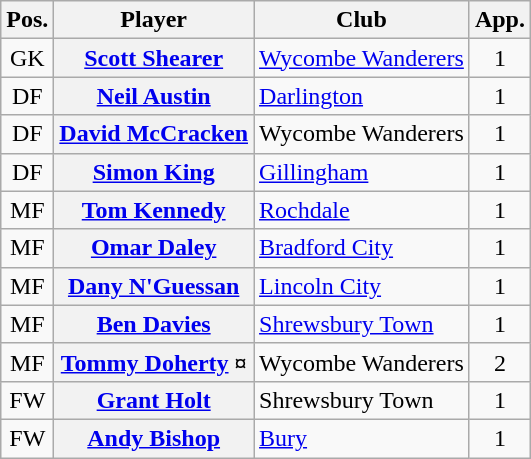<table class="wikitable plainrowheaders" style="text-align: left">
<tr>
<th scope=col>Pos.</th>
<th scope=col>Player</th>
<th scope=col>Club</th>
<th scope=col>App.</th>
</tr>
<tr>
<td style=text-align:center>GK</td>
<th scope=row><a href='#'>Scott Shearer</a></th>
<td><a href='#'>Wycombe Wanderers</a></td>
<td style=text-align:center>1</td>
</tr>
<tr>
<td style=text-align:center>DF</td>
<th scope=row><a href='#'>Neil Austin</a></th>
<td><a href='#'>Darlington</a></td>
<td style=text-align:center>1</td>
</tr>
<tr>
<td style=text-align:center>DF</td>
<th scope=row><a href='#'>David McCracken</a></th>
<td>Wycombe Wanderers</td>
<td style=text-align:center>1</td>
</tr>
<tr>
<td style=text-align:center>DF</td>
<th scope=row><a href='#'>Simon King</a></th>
<td><a href='#'>Gillingham</a></td>
<td style=text-align:center>1</td>
</tr>
<tr>
<td style=text-align:center>MF</td>
<th scope=row><a href='#'>Tom Kennedy</a></th>
<td><a href='#'>Rochdale</a></td>
<td style=text-align:center>1</td>
</tr>
<tr>
<td style=text-align:center>MF</td>
<th scope=row><a href='#'>Omar Daley</a></th>
<td><a href='#'>Bradford City</a></td>
<td style=text-align:center>1</td>
</tr>
<tr>
<td style=text-align:center>MF</td>
<th scope=row><a href='#'>Dany N'Guessan</a></th>
<td><a href='#'>Lincoln City</a></td>
<td style=text-align:center>1</td>
</tr>
<tr>
<td style=text-align:center>MF</td>
<th scope=row><a href='#'>Ben Davies</a></th>
<td><a href='#'>Shrewsbury Town</a></td>
<td style=text-align:center>1</td>
</tr>
<tr>
<td style=text-align:center>MF</td>
<th scope=row><a href='#'>Tommy Doherty</a> ¤</th>
<td>Wycombe Wanderers</td>
<td style=text-align:center>2</td>
</tr>
<tr>
<td style=text-align:center>FW</td>
<th scope=row><a href='#'>Grant Holt</a></th>
<td>Shrewsbury Town</td>
<td style=text-align:center>1</td>
</tr>
<tr>
<td style=text-align:center>FW</td>
<th scope=row><a href='#'>Andy Bishop</a></th>
<td><a href='#'>Bury</a></td>
<td style=text-align:center>1</td>
</tr>
</table>
